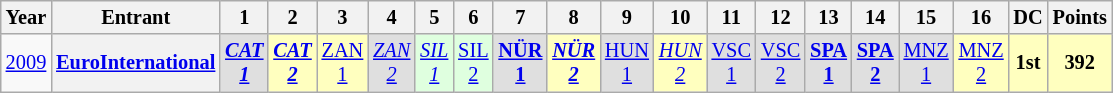<table class="wikitable" style="text-align:center; font-size:85%">
<tr>
<th>Year</th>
<th>Entrant</th>
<th>1</th>
<th>2</th>
<th>3</th>
<th>4</th>
<th>5</th>
<th>6</th>
<th>7</th>
<th>8</th>
<th>9</th>
<th>10</th>
<th>11</th>
<th>12</th>
<th>13</th>
<th>14</th>
<th>15</th>
<th>16</th>
<th>DC</th>
<th>Points</th>
</tr>
<tr>
<td><a href='#'>2009</a></td>
<th nowrap><a href='#'>EuroInternational</a></th>
<td style="background:#DFDFDF;"><strong><em><a href='#'>CAT<br>1</a></em></strong><br></td>
<td style="background:#FFFFBF;"><strong><em><a href='#'>CAT<br>2</a></em></strong><br></td>
<td style="background:#FFFFBF;"><a href='#'>ZAN<br>1</a><br></td>
<td style="background:#DFDFDF;"><em><a href='#'>ZAN<br>2</a></em><br></td>
<td style="background:#DFFFDF;"><em><a href='#'>SIL<br>1</a></em><br></td>
<td style="background:#DFFFDF;"><a href='#'>SIL<br>2</a><br></td>
<td style="background:#DFDFDF;"><strong><a href='#'>NÜR<br>1</a></strong><br></td>
<td style="background:#FFFFBF;"><strong><em><a href='#'>NÜR<br>2</a></em></strong><br></td>
<td style="background:#DFDFDF;"><a href='#'>HUN<br>1</a><br></td>
<td style="background:#FFFFBF;"><em><a href='#'>HUN<br>2</a></em><br></td>
<td style="background:#DFDFDF;"><a href='#'>VSC<br>1</a><br></td>
<td style="background:#DFDFDF;"><a href='#'>VSC<br>2</a><br></td>
<td style="background:#DFDFDF;"><strong><a href='#'>SPA<br>1</a></strong><br></td>
<td style="background:#DFDFDF;"><strong><a href='#'>SPA<br>2</a></strong><br></td>
<td style="background:#DFDFDF;"><a href='#'>MNZ<br>1</a><br></td>
<td style="background:#FFFFBF;"><a href='#'>MNZ<br>2</a><br></td>
<th style="background:#FFFFBF;">1st</th>
<th style="background:#FFFFBF;">392</th>
</tr>
</table>
